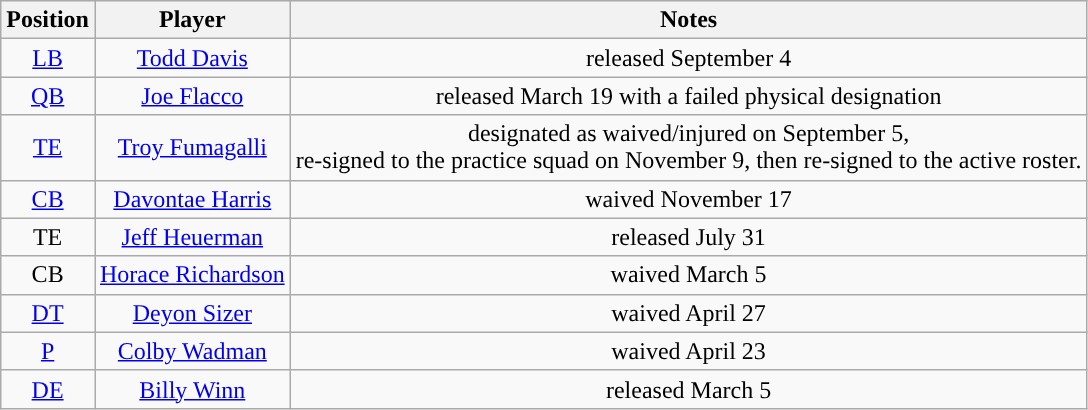<table class="wikitable" style="text-align:center">
<tr>
<th>Position</th>
<th>Player</th>
<th>Notes</th>
</tr>
<tr>
<td><a href='#'>LB</a></td>
<td><a href='#'>Todd Davis</a></td>
<td>released September 4</td>
</tr>
<tr>
<td><a href='#'>QB</a></td>
<td><a href='#'>Joe Flacco</a></td>
<td>released March 19 with a failed physical designation</td>
</tr>
<tr>
<td><a href='#'>TE</a></td>
<td><a href='#'>Troy Fumagalli</a></td>
<td>designated as waived/injured on September 5,<br>re-signed to the practice squad on November 9, then re-signed to the active roster.</td>
</tr>
<tr>
<td><a href='#'>CB</a></td>
<td><a href='#'>Davontae Harris</a></td>
<td>waived November 17</td>
</tr>
<tr>
<td>TE</td>
<td><a href='#'>Jeff Heuerman</a></td>
<td>released July 31</td>
</tr>
<tr>
<td>CB</td>
<td><a href='#'>Horace Richardson</a></td>
<td>waived March 5</td>
</tr>
<tr>
<td><a href='#'>DT</a></td>
<td><a href='#'>Deyon Sizer</a></td>
<td>waived April 27</td>
</tr>
<tr>
<td><a href='#'>P</a></td>
<td><a href='#'>Colby Wadman</a></td>
<td>waived April 23</td>
</tr>
<tr>
<td><a href='#'>DE</a></td>
<td><a href='#'>Billy Winn</a></td>
<td>released March 5</td>
</tr>
</table>
